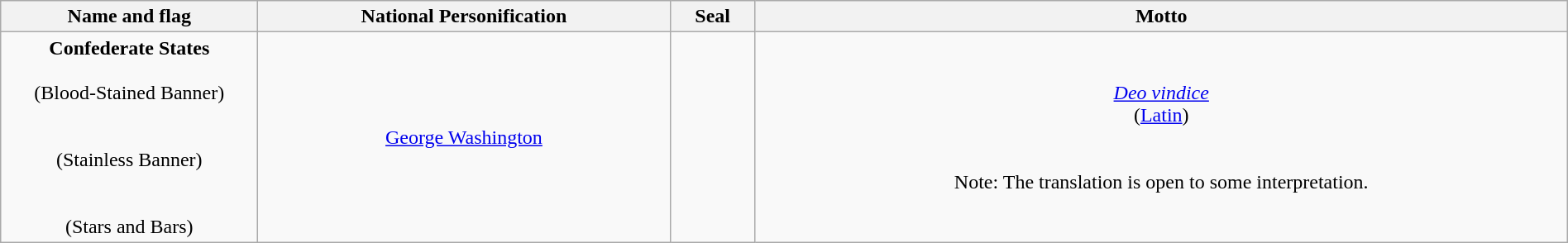<table class="wikitable sortable" style="width:100%;text-align:center;">
<tr>
<th width="200px"><strong>Name and flag</strong></th>
<th width="*"><strong>National Personification</strong></th>
<th width="*"><strong>Seal</strong></th>
<th width="*"><strong>Motto</strong></th>
</tr>
<tr ->
<td><strong>Confederate States</strong><br><br>(Blood-Stained Banner)<br><br><br>(Stainless Banner)<br><br><br>(Stars and Bars)<br></td>
<td><a href='#'>George Washington</a><br></td>
<td>  <br></td>
<td><em><a href='#'>Deo vindice</a></em><br>(<a href='#'>Latin</a>)<br><br><br>Note: The translation is open to some interpretation.</td>
</tr>
</table>
